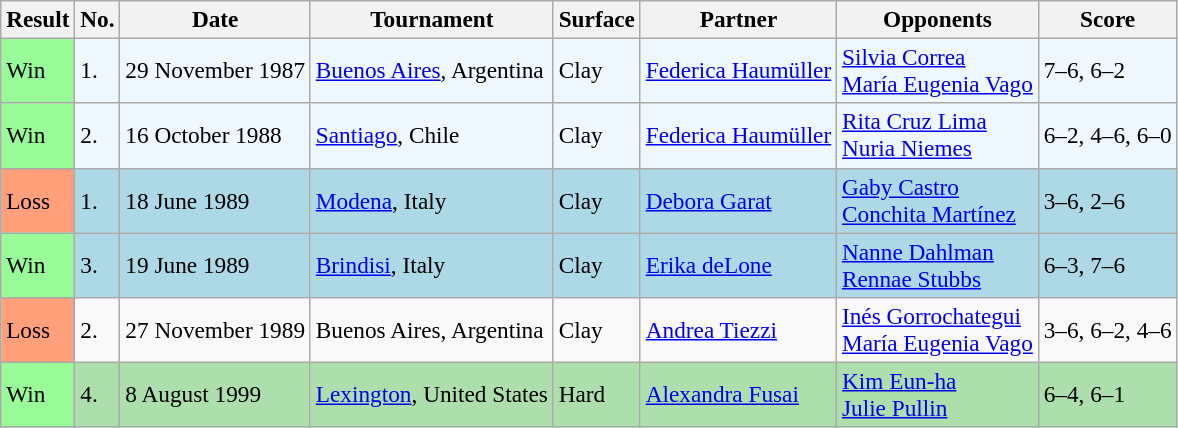<table class="sortable wikitable" style="font-size:97%;">
<tr>
<th>Result</th>
<th>No.</th>
<th>Date</th>
<th>Tournament</th>
<th>Surface</th>
<th>Partner</th>
<th>Opponents</th>
<th class="unsortable">Score</th>
</tr>
<tr style="background:#f0f8ff;">
<td style="background:#98fb98;">Win</td>
<td>1.</td>
<td>29 November 1987</td>
<td><a href='#'>Buenos Aires</a>, Argentina</td>
<td>Clay</td>
<td> <a href='#'>Federica Haumüller</a></td>
<td> <a href='#'>Silvia Correa</a> <br>  <a href='#'>María Eugenia Vago</a></td>
<td>7–6, 6–2</td>
</tr>
<tr style="background:#f0f8ff;">
<td style="background:#98fb98;">Win</td>
<td>2.</td>
<td>16 October 1988</td>
<td><a href='#'>Santiago</a>, Chile</td>
<td>Clay</td>
<td> <a href='#'>Federica Haumüller</a></td>
<td> <a href='#'>Rita Cruz Lima</a> <br>  <a href='#'>Nuria Niemes</a></td>
<td>6–2, 4–6, 6–0</td>
</tr>
<tr style="background:lightblue;">
<td style="background:#ffa07a;">Loss</td>
<td>1.</td>
<td>18 June 1989</td>
<td><a href='#'>Modena</a>, Italy</td>
<td>Clay</td>
<td> <a href='#'>Debora Garat</a></td>
<td> <a href='#'>Gaby Castro</a> <br>  <a href='#'>Conchita Martínez</a></td>
<td>3–6, 2–6</td>
</tr>
<tr bgcolor="lightblue">
<td style="background:#98fb98;">Win</td>
<td>3.</td>
<td>19 June 1989</td>
<td><a href='#'>Brindisi</a>, Italy</td>
<td>Clay</td>
<td> <a href='#'>Erika deLone</a></td>
<td> <a href='#'>Nanne Dahlman</a> <br>  <a href='#'>Rennae Stubbs</a></td>
<td>6–3, 7–6</td>
</tr>
<tr>
<td style="background:#ffa07a;">Loss</td>
<td>2.</td>
<td>27 November 1989</td>
<td>Buenos Aires, Argentina</td>
<td>Clay</td>
<td> <a href='#'>Andrea Tiezzi</a></td>
<td> <a href='#'>Inés Gorrochategui</a> <br>  <a href='#'>María Eugenia Vago</a></td>
<td>3–6, 6–2, 4–6</td>
</tr>
<tr style="background:#addfad;">
<td style="background:#98fb98;">Win</td>
<td>4.</td>
<td>8 August 1999</td>
<td><a href='#'>Lexington</a>, United States</td>
<td>Hard</td>
<td> <a href='#'>Alexandra Fusai</a></td>
<td> <a href='#'>Kim Eun-ha</a> <br>  <a href='#'>Julie Pullin</a></td>
<td>6–4, 6–1</td>
</tr>
</table>
